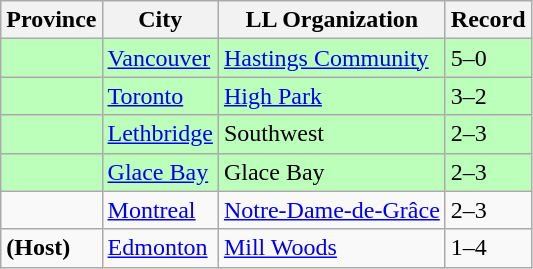<table class="wikitable">
<tr>
<th>Province</th>
<th>City</th>
<th>LL Organization</th>
<th>Record</th>
</tr>
<tr bgcolor=#bbffbb>
<td><strong></strong></td>
<td><a href='#'>Vancouver</a></td>
<td><a href='#'>Hastings Community</a></td>
<td>5–0</td>
</tr>
<tr bgcolor=#bbffbb>
<td><strong></strong></td>
<td><a href='#'>Toronto</a></td>
<td><a href='#'>High Park</a></td>
<td>3–2</td>
</tr>
<tr bgcolor=#bbffbb>
<td><strong></strong></td>
<td><a href='#'>Lethbridge</a></td>
<td>Southwest</td>
<td>2–3</td>
</tr>
<tr bgcolor=#bbffbb>
<td><strong></strong></td>
<td><a href='#'>Glace Bay</a></td>
<td>Glace Bay</td>
<td>2–3</td>
</tr>
<tr>
<td><strong></strong></td>
<td><a href='#'>Montreal</a></td>
<td><a href='#'>Notre-Dame-de-Grâce</a></td>
<td>2–3</td>
</tr>
<tr>
<td><strong> (Host)</strong></td>
<td><a href='#'>Edmonton</a></td>
<td><a href='#'>Mill Woods</a></td>
<td>1–4</td>
</tr>
</table>
